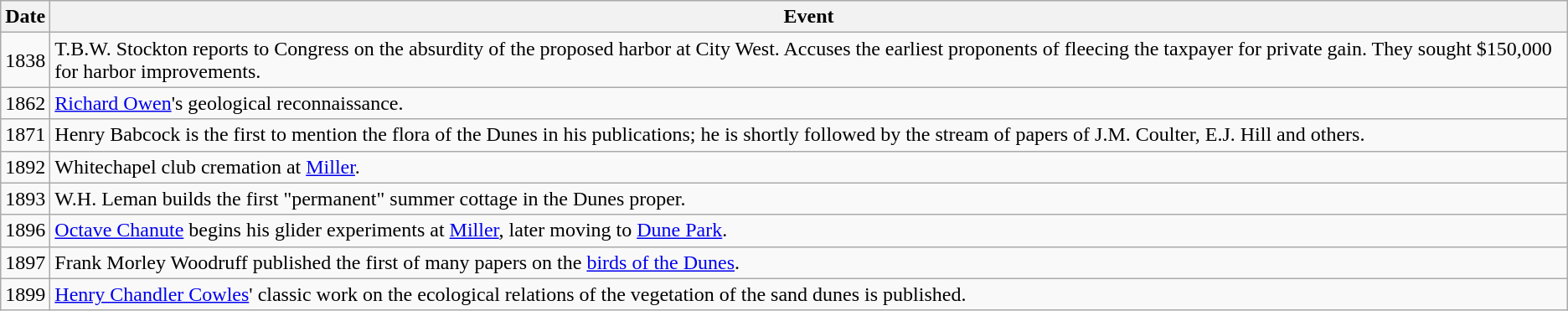<table class="wikitable">
<tr>
<th>Date</th>
<th>Event</th>
</tr>
<tr>
<td>1838</td>
<td>T.B.W. Stockton reports to Congress on the absurdity of the proposed harbor at City West. Accuses the earliest proponents of fleecing the taxpayer for private gain. They sought $150,000 for harbor improvements.</td>
</tr>
<tr>
<td>1862</td>
<td><a href='#'>Richard Owen</a>'s geological reconnaissance.</td>
</tr>
<tr>
<td>1871</td>
<td>Henry Babcock is the first to mention the flora of the Dunes in his publications; he is shortly followed by the stream of papers of J.M. Coulter, E.J. Hill and others.</td>
</tr>
<tr>
<td>1892</td>
<td>Whitechapel club cremation at <a href='#'>Miller</a>.</td>
</tr>
<tr>
<td>1893</td>
<td>W.H. Leman builds the first "permanent" summer cottage in the Dunes proper.</td>
</tr>
<tr>
<td>1896</td>
<td><a href='#'>Octave Chanute</a> begins his glider experiments at <a href='#'>Miller</a>, later moving to <a href='#'>Dune Park</a>.</td>
</tr>
<tr>
<td>1897</td>
<td>Frank Morley Woodruff published the first of many papers on the <a href='#'>birds of the Dunes</a>.</td>
</tr>
<tr>
<td>1899</td>
<td><a href='#'>Henry Chandler Cowles</a>' classic work on the ecological relations of the vegetation of the sand dunes is published.</td>
</tr>
</table>
